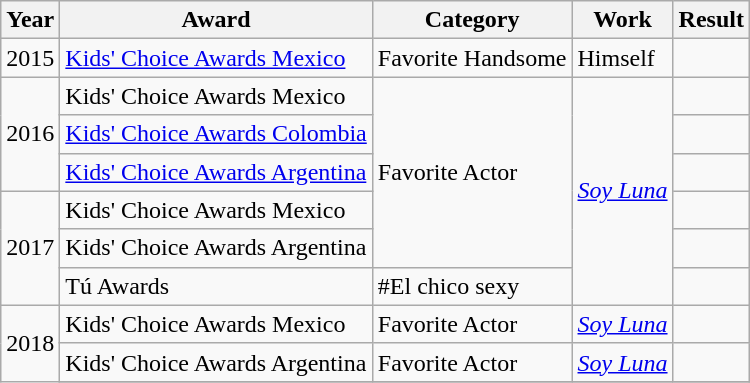<table class="wikitable">
<tr>
<th>Year</th>
<th>Award</th>
<th>Category</th>
<th>Work</th>
<th>Result</th>
</tr>
<tr>
<td>2015</td>
<td><a href='#'>Kids' Choice Awards Mexico</a></td>
<td>Favorite Handsome</td>
<td>Himself</td>
<td></td>
</tr>
<tr>
<td rowspan="3">2016</td>
<td>Kids' Choice Awards Mexico</td>
<td rowspan="5">Favorite Actor</td>
<td rowspan="6"><em><a href='#'>Soy Luna</a></em></td>
<td></td>
</tr>
<tr>
<td><a href='#'>Kids' Choice Awards Colombia</a></td>
<td></td>
</tr>
<tr>
<td><a href='#'>Kids' Choice Awards Argentina</a></td>
<td></td>
</tr>
<tr>
<td rowspan="3">2017</td>
<td>Kids' Choice Awards Mexico</td>
<td></td>
</tr>
<tr>
<td>Kids' Choice Awards Argentina</td>
<td></td>
</tr>
<tr>
<td>Tú Awards</td>
<td>#El chico sexy</td>
<td></td>
</tr>
<tr>
<td rowspan="3">2018</td>
<td>Kids' Choice Awards Mexico</td>
<td>Favorite Actor</td>
<td><em><a href='#'>Soy Luna</a></em></td>
<td></td>
</tr>
<tr>
<td>Kids' Choice Awards Argentina</td>
<td>Favorite Actor</td>
<td><em><a href='#'>Soy Luna</a></em></td>
<td></td>
</tr>
<tr>
</tr>
</table>
